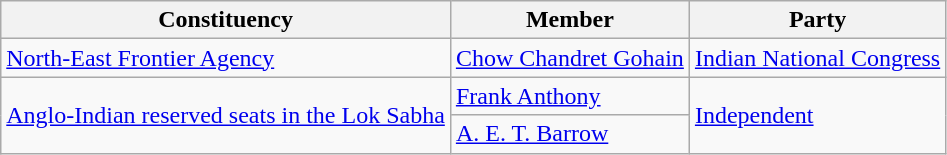<table class="wikitable sortable">
<tr>
<th>Constituency</th>
<th>Member</th>
<th>Party</th>
</tr>
<tr>
<td><a href='#'>North-East Frontier Agency</a></td>
<td><a href='#'>Chow Chandret Gohain</a></td>
<td><a href='#'>Indian National Congress</a></td>
</tr>
<tr>
<td rowspan="2"><a href='#'>Anglo-Indian reserved seats in the Lok Sabha</a></td>
<td><a href='#'>Frank Anthony</a></td>
<td rowspan="2"><a href='#'>Independent</a></td>
</tr>
<tr>
<td><a href='#'>A. E. T. Barrow</a></td>
</tr>
</table>
